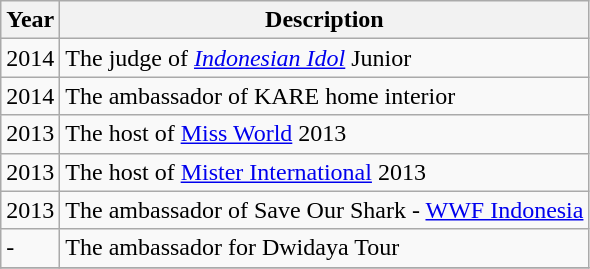<table class="wikitable">
<tr>
<th>Year</th>
<th>Description</th>
</tr>
<tr>
<td>2014</td>
<td>The judge of <em><a href='#'>Indonesian Idol</a></em> Junior</td>
</tr>
<tr>
<td>2014</td>
<td>The ambassador of KARE home interior</td>
</tr>
<tr>
<td>2013</td>
<td>The host of <a href='#'>Miss World</a> 2013</td>
</tr>
<tr>
<td>2013</td>
<td>The host of <a href='#'>Mister International</a> 2013</td>
</tr>
<tr>
<td>2013</td>
<td>The ambassador of Save Our Shark - <a href='#'>WWF Indonesia</a></td>
</tr>
<tr>
<td>-</td>
<td>The ambassador for Dwidaya Tour</td>
</tr>
<tr>
</tr>
</table>
